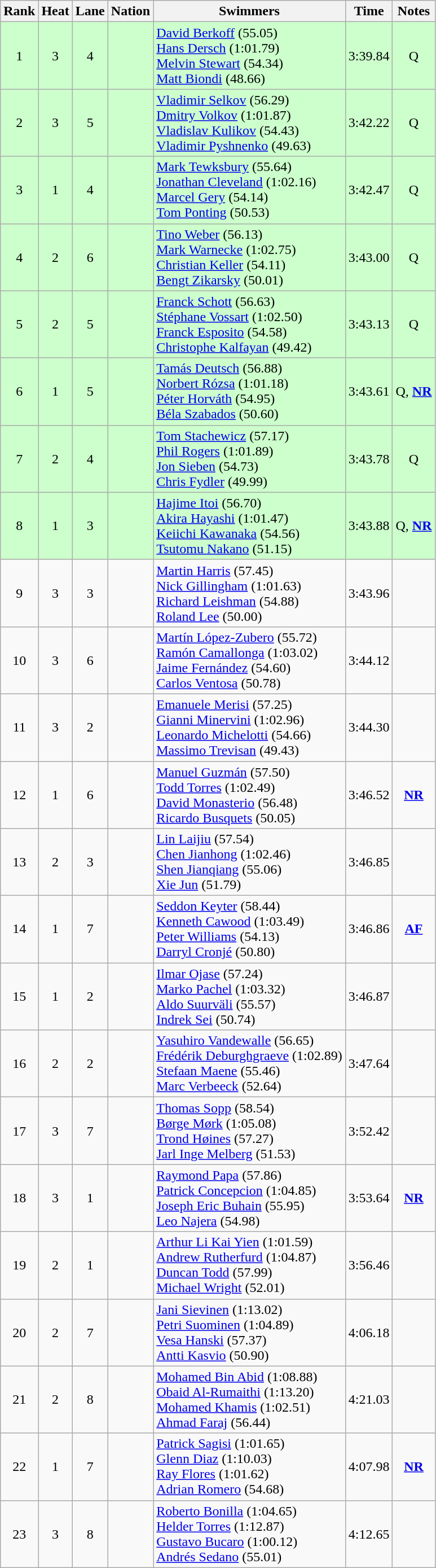<table class="wikitable sortable" style="text-align:center">
<tr>
<th>Rank</th>
<th>Heat</th>
<th>Lane</th>
<th>Nation</th>
<th>Swimmers</th>
<th>Time</th>
<th>Notes</th>
</tr>
<tr bgcolor=#cfc>
<td>1</td>
<td>3</td>
<td>4</td>
<td align=left></td>
<td align=left><a href='#'>David Berkoff</a> (55.05)<br><a href='#'>Hans Dersch</a> (1:01.79)<br><a href='#'>Melvin Stewart</a> (54.34)<br><a href='#'>Matt Biondi</a> (48.66)</td>
<td>3:39.84</td>
<td>Q</td>
</tr>
<tr bgcolor=#cfc>
<td>2</td>
<td>3</td>
<td>5</td>
<td align=left></td>
<td align=left><a href='#'>Vladimir Selkov</a> (56.29)<br><a href='#'>Dmitry Volkov</a> (1:01.87)<br><a href='#'>Vladislav Kulikov</a> (54.43)<br><a href='#'>Vladimir Pyshnenko</a> (49.63)</td>
<td>3:42.22</td>
<td>Q</td>
</tr>
<tr bgcolor=#cfc>
<td>3</td>
<td>1</td>
<td>4</td>
<td align=left></td>
<td align=left><a href='#'>Mark Tewksbury</a> (55.64)<br><a href='#'>Jonathan Cleveland</a> (1:02.16)<br><a href='#'>Marcel Gery</a> (54.14)<br><a href='#'>Tom Ponting</a> (50.53)</td>
<td>3:42.47</td>
<td>Q</td>
</tr>
<tr bgcolor=#cfc>
<td>4</td>
<td>2</td>
<td>6</td>
<td align=left></td>
<td align=left><a href='#'>Tino Weber</a> (56.13)<br><a href='#'>Mark Warnecke</a> (1:02.75)<br><a href='#'>Christian Keller</a> (54.11)<br><a href='#'>Bengt Zikarsky</a> (50.01)</td>
<td>3:43.00</td>
<td>Q</td>
</tr>
<tr bgcolor=#cfc>
<td>5</td>
<td>2</td>
<td>5</td>
<td align=left></td>
<td align=left><a href='#'>Franck Schott</a> (56.63)<br><a href='#'>Stéphane Vossart</a> (1:02.50)<br><a href='#'>Franck Esposito</a> (54.58)<br><a href='#'>Christophe Kalfayan</a> (49.42)</td>
<td>3:43.13</td>
<td>Q</td>
</tr>
<tr bgcolor=#cfc>
<td>6</td>
<td>1</td>
<td>5</td>
<td align=left></td>
<td align=left><a href='#'>Tamás Deutsch</a> (56.88)<br><a href='#'>Norbert Rózsa</a> (1:01.18)<br><a href='#'>Péter Horváth</a> (54.95)<br><a href='#'>Béla Szabados</a> (50.60)</td>
<td>3:43.61</td>
<td>Q, <strong><a href='#'>NR</a></strong></td>
</tr>
<tr bgcolor=#cfc>
<td>7</td>
<td>2</td>
<td>4</td>
<td align=left></td>
<td align=left><a href='#'>Tom Stachewicz</a> (57.17)<br><a href='#'>Phil Rogers</a> (1:01.89)<br><a href='#'>Jon Sieben</a> (54.73)<br><a href='#'>Chris Fydler</a> (49.99)</td>
<td>3:43.78</td>
<td>Q</td>
</tr>
<tr bgcolor=#cfc>
<td>8</td>
<td>1</td>
<td>3</td>
<td align=left></td>
<td align=left><a href='#'>Hajime Itoi</a> (56.70)<br><a href='#'>Akira Hayashi</a> (1:01.47)<br><a href='#'>Keiichi Kawanaka</a> (54.56)<br><a href='#'>Tsutomu Nakano</a> (51.15)</td>
<td>3:43.88</td>
<td>Q, <strong><a href='#'>NR</a></strong></td>
</tr>
<tr>
<td>9</td>
<td>3</td>
<td>3</td>
<td align=left></td>
<td align=left><a href='#'>Martin Harris</a> (57.45)<br><a href='#'>Nick Gillingham</a> (1:01.63)<br><a href='#'>Richard Leishman</a> (54.88)<br><a href='#'>Roland Lee</a> (50.00)</td>
<td>3:43.96</td>
<td></td>
</tr>
<tr>
<td>10</td>
<td>3</td>
<td>6</td>
<td align=left></td>
<td align=left><a href='#'>Martín López-Zubero</a> (55.72)<br><a href='#'>Ramón Camallonga</a> (1:03.02)<br><a href='#'>Jaime Fernández</a> (54.60)<br><a href='#'>Carlos Ventosa</a> (50.78)</td>
<td>3:44.12</td>
<td></td>
</tr>
<tr>
<td>11</td>
<td>3</td>
<td>2</td>
<td align=left></td>
<td align=left><a href='#'>Emanuele Merisi</a> (57.25)<br><a href='#'>Gianni Minervini</a> (1:02.96)<br><a href='#'>Leonardo Michelotti</a> (54.66)<br><a href='#'>Massimo Trevisan</a> (49.43)</td>
<td>3:44.30</td>
<td></td>
</tr>
<tr>
<td>12</td>
<td>1</td>
<td>6</td>
<td align=left></td>
<td align=left><a href='#'>Manuel Guzmán</a> (57.50)<br><a href='#'>Todd Torres</a> (1:02.49)<br><a href='#'>David Monasterio</a> (56.48)<br><a href='#'>Ricardo Busquets</a> (50.05)</td>
<td>3:46.52</td>
<td><strong><a href='#'>NR</a></strong></td>
</tr>
<tr>
<td>13</td>
<td>2</td>
<td>3</td>
<td align=left></td>
<td align=left><a href='#'>Lin Laijiu</a> (57.54)<br><a href='#'>Chen Jianhong</a> (1:02.46)<br><a href='#'>Shen Jianqiang</a> (55.06)<br><a href='#'>Xie Jun</a> (51.79)</td>
<td>3:46.85</td>
<td></td>
</tr>
<tr>
<td>14</td>
<td>1</td>
<td>7</td>
<td align=left></td>
<td align=left><a href='#'>Seddon Keyter</a> (58.44)<br><a href='#'>Kenneth Cawood</a> (1:03.49)<br><a href='#'>Peter Williams</a> (54.13)<br><a href='#'>Darryl Cronjé</a> (50.80)</td>
<td>3:46.86</td>
<td><strong><a href='#'>AF</a></strong></td>
</tr>
<tr>
<td>15</td>
<td>1</td>
<td>2</td>
<td align=left></td>
<td align=left><a href='#'>Ilmar Ojase</a> (57.24)<br><a href='#'>Marko Pachel</a> (1:03.32)<br><a href='#'>Aldo Suurväli</a> (55.57)<br><a href='#'>Indrek Sei</a> (50.74)</td>
<td>3:46.87</td>
<td></td>
</tr>
<tr>
<td>16</td>
<td>2</td>
<td>2</td>
<td align=left></td>
<td align=left><a href='#'>Yasuhiro Vandewalle</a> (56.65)<br><a href='#'>Frédérik Deburghgraeve</a> (1:02.89)<br><a href='#'>Stefaan Maene</a> (55.46)<br><a href='#'>Marc Verbeeck</a> (52.64)</td>
<td>3:47.64</td>
<td></td>
</tr>
<tr>
<td>17</td>
<td>3</td>
<td>7</td>
<td align=left></td>
<td align=left><a href='#'>Thomas Sopp</a> (58.54)<br><a href='#'>Børge Mørk</a> (1:05.08)<br><a href='#'>Trond Høines</a> (57.27)<br><a href='#'>Jarl Inge Melberg</a> (51.53)</td>
<td>3:52.42</td>
<td></td>
</tr>
<tr>
<td>18</td>
<td>3</td>
<td>1</td>
<td align=left></td>
<td align=left><a href='#'>Raymond Papa</a> (57.86)<br><a href='#'>Patrick Concepcion</a> (1:04.85)<br><a href='#'>Joseph Eric Buhain</a> (55.95)<br><a href='#'>Leo Najera</a> (54.98)</td>
<td>3:53.64</td>
<td><strong><a href='#'>NR</a></strong></td>
</tr>
<tr>
<td>19</td>
<td>2</td>
<td>1</td>
<td align=left></td>
<td align=left><a href='#'>Arthur Li Kai Yien</a> (1:01.59)<br><a href='#'>Andrew Rutherfurd</a> (1:04.87)<br><a href='#'>Duncan Todd</a> (57.99)<br><a href='#'>Michael Wright</a> (52.01)</td>
<td>3:56.46</td>
<td></td>
</tr>
<tr>
<td>20</td>
<td>2</td>
<td>7</td>
<td align=left></td>
<td align=left><a href='#'>Jani Sievinen</a> (1:13.02)<br><a href='#'>Petri Suominen</a> (1:04.89)<br><a href='#'>Vesa Hanski</a> (57.37)<br><a href='#'>Antti Kasvio</a> (50.90)</td>
<td>4:06.18</td>
<td></td>
</tr>
<tr>
<td>21</td>
<td>2</td>
<td>8</td>
<td align=left></td>
<td align=left><a href='#'>Mohamed Bin Abid</a> (1:08.88)<br><a href='#'>Obaid Al-Rumaithi</a> (1:13.20)<br><a href='#'>Mohamed Khamis</a> (1:02.51)<br><a href='#'>Ahmad Faraj</a> (56.44)</td>
<td>4:21.03</td>
<td></td>
</tr>
<tr>
<td>22</td>
<td>1</td>
<td>7</td>
<td align=left></td>
<td align=left><a href='#'>Patrick Sagisi</a> (1:01.65)<br><a href='#'>Glenn Diaz</a> (1:10.03)<br><a href='#'>Ray Flores</a> (1:01.62)<br><a href='#'>Adrian Romero</a> (54.68)</td>
<td>4:07.98</td>
<td><strong><a href='#'>NR</a></strong></td>
</tr>
<tr>
<td>23</td>
<td>3</td>
<td>8</td>
<td align=left></td>
<td align=left><a href='#'>Roberto Bonilla</a> (1:04.65)<br><a href='#'>Helder Torres</a> (1:12.87)<br><a href='#'>Gustavo Bucaro</a> (1:00.12)<br><a href='#'>Andrés Sedano</a> (55.01)</td>
<td>4:12.65</td>
<td></td>
</tr>
</table>
